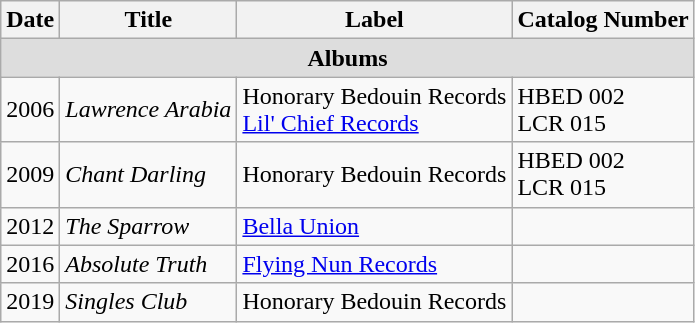<table class="wikitable">
<tr>
<th>Date</th>
<th>Title</th>
<th>Label</th>
<th>Catalog Number</th>
</tr>
<tr style="background:#ddd;">
<td colspan="7" style="text-align:center;"><strong>Albums</strong></td>
</tr>
<tr>
<td>2006</td>
<td><em>Lawrence Arabia</em></td>
<td>Honorary Bedouin Records<br> <a href='#'>Lil' Chief Records</a></td>
<td>HBED 002<br> LCR 015</td>
</tr>
<tr style="text-align:left;">
<td>2009</td>
<td><em>Chant Darling</em></td>
<td>Honorary Bedouin Records</td>
<td>HBED 002<br> LCR 015</td>
</tr>
<tr>
<td>2012</td>
<td><em>The Sparrow</em></td>
<td><a href='#'>Bella Union</a></td>
<td></td>
</tr>
<tr>
<td>2016</td>
<td><em>Absolute Truth</em></td>
<td><a href='#'>Flying Nun Records</a></td>
<td></td>
</tr>
<tr>
<td>2019</td>
<td><em>Singles Club</em></td>
<td>Honorary Bedouin Records</td>
<td></td>
</tr>
</table>
